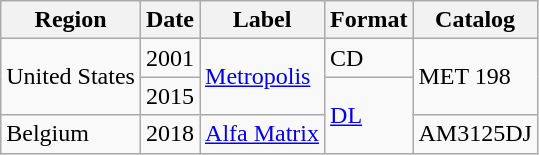<table class="wikitable">
<tr>
<th>Region</th>
<th>Date</th>
<th>Label</th>
<th>Format</th>
<th>Catalog</th>
</tr>
<tr>
<td rowspan="2">United States</td>
<td>2001</td>
<td rowspan="2"><a href='#'>Metropolis</a></td>
<td>CD</td>
<td rowspan="2">MET 198</td>
</tr>
<tr>
<td>2015</td>
<td rowspan="2"><a href='#'>DL</a></td>
</tr>
<tr>
<td>Belgium</td>
<td>2018</td>
<td><a href='#'>Alfa Matrix</a></td>
<td>AM3125DJ</td>
</tr>
</table>
